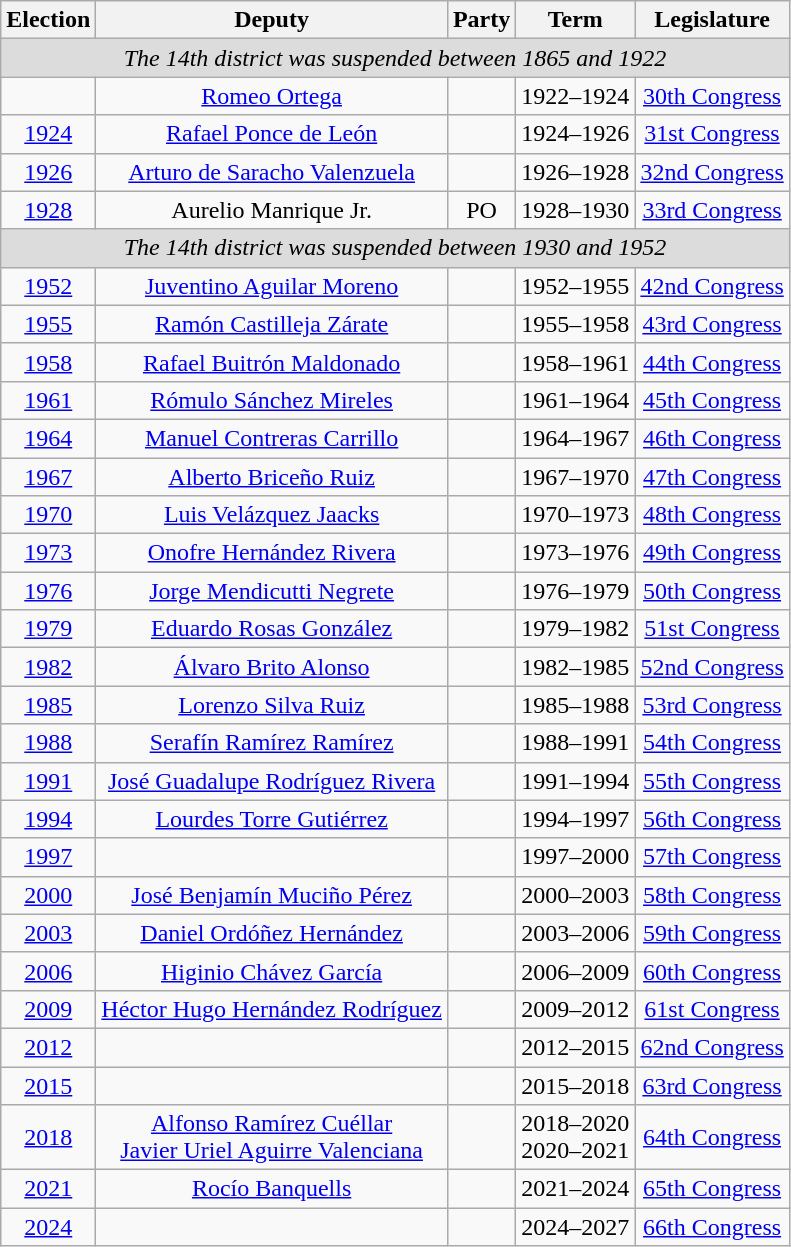<table class="wikitable sortable" style="text-align: center">
<tr>
<th>Election</th>
<th class="unsortable">Deputy</th>
<th class="unsortable">Party</th>
<th class="unsortable">Term</th>
<th class="unsortable">Legislature</th>
</tr>
<tr align=center style="background:Gainsboro;">
<td colspan=5><em>The 14th district was suspended between 1865 and 1922</em></td>
</tr>
<tr>
<td></td>
<td><a href='#'>Romeo Ortega</a></td>
<td></td>
<td>1922–1924</td>
<td><a href='#'>30th Congress</a></td>
</tr>
<tr>
<td><a href='#'>1924</a></td>
<td><a href='#'>Rafael Ponce de León</a></td>
<td></td>
<td>1924–1926</td>
<td><a href='#'>31st Congress</a></td>
</tr>
<tr>
<td><a href='#'>1926</a></td>
<td><a href='#'>Arturo de Saracho Valenzuela</a></td>
<td></td>
<td>1926–1928</td>
<td><a href='#'>32nd Congress</a></td>
</tr>
<tr>
<td><a href='#'>1928</a></td>
<td>Aurelio Manrique Jr.</td>
<td>PO</td>
<td>1928–1930</td>
<td><a href='#'>33rd Congress</a></td>
</tr>
<tr align=center style="background:Gainsboro;">
<td colspan=5><em>The 14th district was suspended between 1930 and 1952</em></td>
</tr>
<tr>
<td><a href='#'>1952</a></td>
<td><a href='#'>Juventino Aguilar Moreno</a></td>
<td></td>
<td>1952–1955</td>
<td><a href='#'>42nd Congress</a></td>
</tr>
<tr>
<td><a href='#'>1955</a></td>
<td><a href='#'>Ramón Castilleja Zárate</a></td>
<td></td>
<td>1955–1958</td>
<td><a href='#'>43rd Congress</a></td>
</tr>
<tr>
<td><a href='#'>1958</a></td>
<td><a href='#'>Rafael Buitrón Maldonado</a></td>
<td></td>
<td>1958–1961</td>
<td><a href='#'>44th Congress</a></td>
</tr>
<tr>
<td><a href='#'>1961</a></td>
<td><a href='#'>Rómulo Sánchez Mireles</a></td>
<td></td>
<td>1961–1964</td>
<td><a href='#'>45th Congress</a></td>
</tr>
<tr>
<td><a href='#'>1964</a></td>
<td><a href='#'>Manuel Contreras Carrillo</a></td>
<td></td>
<td>1964–1967</td>
<td><a href='#'>46th Congress</a></td>
</tr>
<tr>
<td><a href='#'>1967</a></td>
<td><a href='#'>Alberto Briceño Ruiz</a></td>
<td></td>
<td>1967–1970</td>
<td><a href='#'>47th Congress</a></td>
</tr>
<tr>
<td><a href='#'>1970</a></td>
<td><a href='#'>Luis Velázquez Jaacks</a></td>
<td></td>
<td>1970–1973</td>
<td><a href='#'>48th Congress</a></td>
</tr>
<tr>
<td><a href='#'>1973</a></td>
<td><a href='#'>Onofre Hernández Rivera</a></td>
<td></td>
<td>1973–1976</td>
<td><a href='#'>49th Congress</a></td>
</tr>
<tr>
<td><a href='#'>1976</a></td>
<td><a href='#'>Jorge Mendicutti Negrete</a></td>
<td></td>
<td>1976–1979</td>
<td><a href='#'>50th Congress</a></td>
</tr>
<tr>
<td><a href='#'>1979</a></td>
<td><a href='#'>Eduardo Rosas González</a></td>
<td></td>
<td>1979–1982</td>
<td><a href='#'>51st Congress</a></td>
</tr>
<tr>
<td><a href='#'>1982</a></td>
<td><a href='#'>Álvaro Brito Alonso</a></td>
<td></td>
<td>1982–1985</td>
<td><a href='#'>52nd Congress</a></td>
</tr>
<tr>
<td><a href='#'>1985</a></td>
<td><a href='#'>Lorenzo Silva Ruiz</a></td>
<td></td>
<td>1985–1988</td>
<td><a href='#'>53rd Congress</a></td>
</tr>
<tr>
<td><a href='#'>1988</a></td>
<td><a href='#'>Serafín Ramírez Ramírez</a></td>
<td></td>
<td>1988–1991</td>
<td><a href='#'>54th Congress</a></td>
</tr>
<tr>
<td><a href='#'>1991</a></td>
<td><a href='#'>José Guadalupe Rodríguez Rivera</a></td>
<td></td>
<td>1991–1994</td>
<td><a href='#'>55th Congress</a></td>
</tr>
<tr>
<td><a href='#'>1994</a></td>
<td><a href='#'>Lourdes Torre Gutiérrez</a></td>
<td></td>
<td>1994–1997</td>
<td><a href='#'>56th Congress</a></td>
</tr>
<tr>
<td><a href='#'>1997</a></td>
<td></td>
<td></td>
<td>1997–2000</td>
<td><a href='#'>57th Congress</a></td>
</tr>
<tr>
<td><a href='#'>2000</a></td>
<td><a href='#'>José Benjamín Muciño Pérez</a></td>
<td></td>
<td>2000–2003</td>
<td><a href='#'>58th Congress</a></td>
</tr>
<tr>
<td><a href='#'>2003</a></td>
<td><a href='#'>Daniel Ordóñez Hernández</a></td>
<td></td>
<td>2003–2006</td>
<td><a href='#'>59th Congress</a></td>
</tr>
<tr>
<td><a href='#'>2006</a></td>
<td><a href='#'>Higinio Chávez García</a></td>
<td></td>
<td>2006–2009</td>
<td><a href='#'>60th Congress</a></td>
</tr>
<tr>
<td><a href='#'>2009</a></td>
<td><a href='#'>Héctor Hugo Hernández Rodríguez</a></td>
<td></td>
<td>2009–2012</td>
<td><a href='#'>61st Congress</a></td>
</tr>
<tr>
<td><a href='#'>2012</a></td>
<td></td>
<td></td>
<td>2012–2015</td>
<td><a href='#'>62nd Congress</a></td>
</tr>
<tr>
<td><a href='#'>2015</a></td>
<td></td>
<td></td>
<td>2015–2018</td>
<td><a href='#'>63rd Congress</a></td>
</tr>
<tr>
<td><a href='#'>2018</a></td>
<td><a href='#'>Alfonso Ramírez Cuéllar</a><br><a href='#'>Javier Uriel Aguirre Valenciana</a></td>
<td></td>
<td>2018–2020<br>2020–2021</td>
<td><a href='#'>64th Congress</a></td>
</tr>
<tr>
<td><a href='#'>2021</a></td>
<td><a href='#'>Rocío Banquells</a></td>
<td> </td>
<td>2021–2024</td>
<td><a href='#'>65th Congress</a></td>
</tr>
<tr>
<td><a href='#'>2024</a></td>
<td></td>
<td></td>
<td>2024–2027</td>
<td><a href='#'>66th Congress</a></td>
</tr>
</table>
